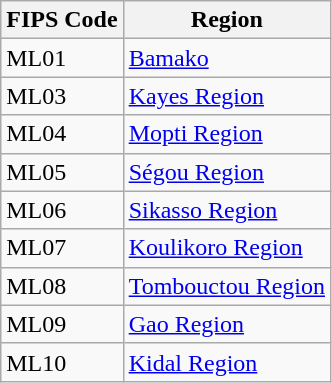<table class="wikitable">
<tr>
<th>FIPS Code</th>
<th>Region</th>
</tr>
<tr>
<td>ML01</td>
<td><a href='#'>Bamako</a></td>
</tr>
<tr>
<td>ML03</td>
<td><a href='#'>Kayes Region</a></td>
</tr>
<tr>
<td>ML04</td>
<td><a href='#'>Mopti Region</a></td>
</tr>
<tr>
<td>ML05</td>
<td><a href='#'>Ségou Region</a></td>
</tr>
<tr>
<td>ML06</td>
<td><a href='#'>Sikasso Region</a></td>
</tr>
<tr>
<td>ML07</td>
<td><a href='#'>Koulikoro Region</a></td>
</tr>
<tr>
<td>ML08</td>
<td><a href='#'>Tombouctou Region</a></td>
</tr>
<tr>
<td>ML09</td>
<td><a href='#'>Gao Region</a></td>
</tr>
<tr>
<td>ML10</td>
<td><a href='#'>Kidal Region</a></td>
</tr>
</table>
